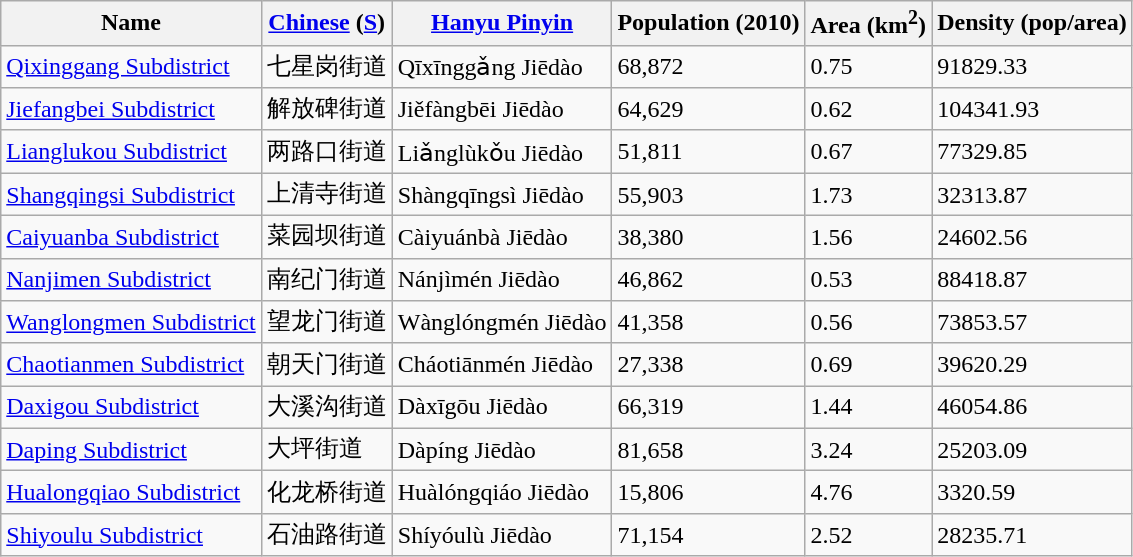<table class="wikitable">
<tr>
<th>Name</th>
<th><a href='#'>Chinese</a> (<a href='#'>S</a>)</th>
<th><a href='#'>Hanyu Pinyin</a></th>
<th>Population (2010)</th>
<th>Area (km<sup>2</sup>)</th>
<th>Density (pop/area)</th>
</tr>
<tr>
<td><a href='#'>Qixinggang Subdistrict</a></td>
<td>七星岗街道</td>
<td>Qīxīnggǎng Jiēdào</td>
<td>68,872</td>
<td>0.75</td>
<td>91829.33</td>
</tr>
<tr>
<td><a href='#'>Jiefangbei Subdistrict</a></td>
<td>解放碑街道</td>
<td>Jiěfàngbēi Jiēdào</td>
<td>64,629</td>
<td>0.62</td>
<td>104341.93</td>
</tr>
<tr>
<td><a href='#'>Lianglukou Subdistrict</a></td>
<td>两路口街道</td>
<td>Liǎnglùkǒu Jiēdào</td>
<td>51,811</td>
<td>0.67</td>
<td>77329.85</td>
</tr>
<tr>
<td><a href='#'>Shangqingsi Subdistrict</a></td>
<td>上清寺街道</td>
<td>Shàngqīngsì Jiēdào</td>
<td>55,903</td>
<td>1.73</td>
<td>32313.87</td>
</tr>
<tr>
<td><a href='#'>Caiyuanba Subdistrict</a></td>
<td>菜园坝街道</td>
<td>Càiyuánbà Jiēdào</td>
<td>38,380</td>
<td>1.56</td>
<td>24602.56</td>
</tr>
<tr>
<td><a href='#'>Nanjimen Subdistrict</a></td>
<td>南纪门街道</td>
<td>Nánjìmén Jiēdào</td>
<td>46,862</td>
<td>0.53</td>
<td>88418.87</td>
</tr>
<tr>
<td><a href='#'>Wanglongmen Subdistrict</a></td>
<td>望龙门街道</td>
<td>Wànglóngmén Jiēdào</td>
<td>41,358</td>
<td>0.56</td>
<td>73853.57</td>
</tr>
<tr>
<td><a href='#'>Chaotianmen Subdistrict</a></td>
<td>朝天门街道</td>
<td>Cháotiānmén Jiēdào</td>
<td>27,338</td>
<td>0.69</td>
<td>39620.29</td>
</tr>
<tr>
<td><a href='#'>Daxigou Subdistrict</a></td>
<td>大溪沟街道</td>
<td>Dàxīgōu Jiēdào</td>
<td>66,319</td>
<td>1.44</td>
<td>46054.86</td>
</tr>
<tr>
<td><a href='#'>Daping Subdistrict</a></td>
<td>大坪街道</td>
<td>Dàpíng Jiēdào</td>
<td>81,658</td>
<td>3.24</td>
<td>25203.09</td>
</tr>
<tr>
<td><a href='#'>Hualongqiao Subdistrict</a></td>
<td>化龙桥街道</td>
<td>Huàlóngqiáo Jiēdào</td>
<td>15,806</td>
<td>4.76</td>
<td>3320.59</td>
</tr>
<tr>
<td><a href='#'>Shiyoulu Subdistrict</a></td>
<td>石油路街道</td>
<td>Shíyóulù Jiēdào</td>
<td>71,154</td>
<td>2.52</td>
<td>28235.71</td>
</tr>
</table>
